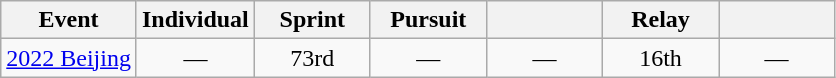<table class="wikitable" style="text-align: center;">
<tr ">
<th>Event</th>
<th style="width:70px;">Individual</th>
<th style="width:70px;">Sprint</th>
<th style="width:70px;">Pursuit</th>
<th style="width:70px;"></th>
<th style="width:70px;">Relay</th>
<th style="width:70px;"></th>
</tr>
<tr>
<td align="left"> <a href='#'>2022 Beijing</a></td>
<td>—</td>
<td>73rd</td>
<td>—</td>
<td>—</td>
<td>16th</td>
<td>—</td>
</tr>
</table>
